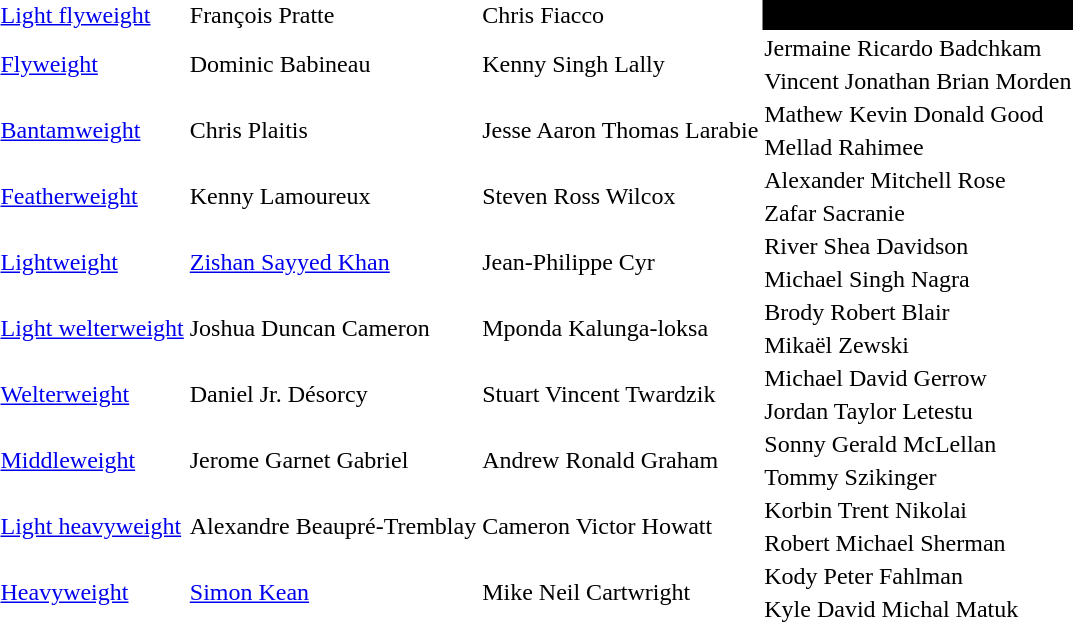<table>
<tr>
<td><a href='#'>Light flyweight</a></td>
<td> François Pratte</td>
<td> Chris Fiacco</td>
<td bgcolor=black></td>
</tr>
<tr>
<td rowspan=2><a href='#'>Flyweight</a></td>
<td rowspan=2> Dominic Babineau</td>
<td rowspan=2> Kenny Singh Lally</td>
<td> Jermaine Ricardo Badchkam</td>
</tr>
<tr>
<td> Vincent Jonathan Brian Morden</td>
</tr>
<tr>
<td rowspan=2><a href='#'>Bantamweight</a></td>
<td rowspan=2> Chris Plaitis</td>
<td rowspan=2> Jesse Aaron Thomas Larabie</td>
<td> Mathew Kevin Donald Good</td>
</tr>
<tr>
<td> Mellad Rahimee</td>
</tr>
<tr>
<td rowspan=2><a href='#'>Featherweight</a></td>
<td rowspan=2> Kenny Lamoureux</td>
<td rowspan=2> Steven Ross Wilcox</td>
<td> Alexander Mitchell Rose</td>
</tr>
<tr>
<td> Zafar Sacranie</td>
</tr>
<tr>
<td rowspan=2><a href='#'>Lightweight</a></td>
<td rowspan=2> <a href='#'>Zishan Sayyed Khan</a></td>
<td rowspan=2> Jean-Philippe Cyr</td>
<td> River Shea Davidson</td>
</tr>
<tr>
<td> Michael Singh Nagra</td>
</tr>
<tr>
<td rowspan=2><a href='#'>Light welterweight</a></td>
<td rowspan=2> Joshua Duncan Cameron</td>
<td rowspan=2> Mponda Kalunga-loksa</td>
<td> Brody Robert Blair</td>
</tr>
<tr>
<td> Mikaël Zewski</td>
</tr>
<tr>
<td rowspan=2><a href='#'>Welterweight</a></td>
<td rowspan=2> Daniel Jr. Désorcy</td>
<td rowspan=2> Stuart Vincent Twardzik</td>
<td> Michael David Gerrow</td>
</tr>
<tr>
<td> Jordan Taylor Letestu</td>
</tr>
<tr>
<td rowspan=2><a href='#'>Middleweight</a></td>
<td rowspan=2> Jerome Garnet Gabriel</td>
<td rowspan=2> Andrew Ronald Graham</td>
<td> Sonny Gerald McLellan</td>
</tr>
<tr>
<td> Tommy Szikinger</td>
</tr>
<tr>
<td rowspan=2><a href='#'>Light heavyweight</a></td>
<td rowspan=2> Alexandre Beaupré-Tremblay</td>
<td rowspan=2> Cameron Victor Howatt</td>
<td> Korbin Trent Nikolai</td>
</tr>
<tr>
<td> Robert Michael Sherman</td>
</tr>
<tr>
<td rowspan=2><a href='#'>Heavyweight</a></td>
<td rowspan=2> <a href='#'>Simon Kean</a></td>
<td rowspan=2> Mike Neil Cartwright</td>
<td> Kody Peter Fahlman</td>
</tr>
<tr>
<td> Kyle David Michal Matuk</td>
</tr>
</table>
